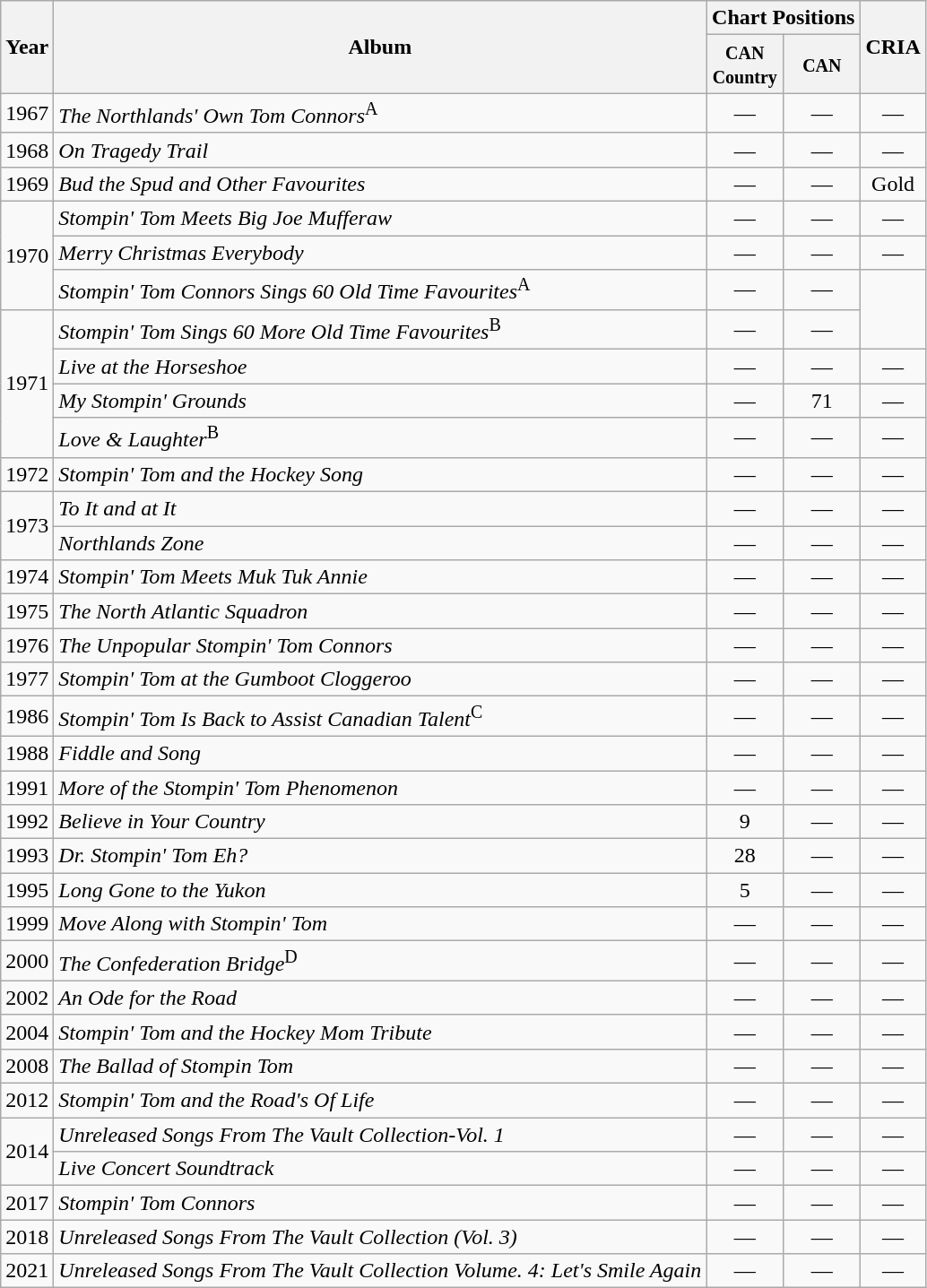<table class="wikitable">
<tr>
<th rowspan="2">Year</th>
<th rowspan="2">Album</th>
<th colspan="2">Chart Positions</th>
<th rowspan="2">CRIA</th>
</tr>
<tr>
<th style="width:50px;"><small>CAN Country</small></th>
<th style="width:50px;"><small>CAN</small></th>
</tr>
<tr>
<td>1967</td>
<td><em>The Northlands' Own Tom Connors</em><sup>A</sup></td>
<td style="text-align:center;">—</td>
<td style="text-align:center;">—</td>
<td style="text-align:center;">—</td>
</tr>
<tr>
<td>1968</td>
<td><em>On Tragedy Trail</em></td>
<td style="text-align:center;">—</td>
<td style="text-align:center;">—</td>
<td style="text-align:center;">—</td>
</tr>
<tr>
<td>1969</td>
<td><em>Bud the Spud and Other Favourites</em></td>
<td style="text-align:center;">—</td>
<td style="text-align:center;">—</td>
<td style="text-align:center;">Gold</td>
</tr>
<tr>
<td rowspan="3">1970</td>
<td><em>Stompin' Tom Meets Big Joe Mufferaw</em></td>
<td style="text-align:center;">—</td>
<td style="text-align:center;">—</td>
<td style="text-align:center;">—</td>
</tr>
<tr>
<td><em>Merry Christmas Everybody</em></td>
<td style="text-align:center;">—</td>
<td style="text-align:center;">—</td>
<td style="text-align:center;">—</td>
</tr>
<tr>
<td><em>Stompin' Tom Connors Sings 60 Old Time Favourites</em><sup>A</sup></td>
<td style="text-align:center;">—</td>
<td style="text-align:center;">—</td>
</tr>
<tr>
<td rowspan="4">1971</td>
<td><em>Stompin' Tom Sings 60 More Old Time Favourites</em><sup>B</sup></td>
<td style="text-align:center;">—</td>
<td style="text-align:center;">—</td>
</tr>
<tr>
<td><em>Live at the Horseshoe</em></td>
<td style="text-align:center;">—</td>
<td style="text-align:center;">—</td>
<td style="text-align:center;">—</td>
</tr>
<tr>
<td><em>My Stompin' Grounds</em></td>
<td style="text-align:center;">—</td>
<td style="text-align:center;">71</td>
<td style="text-align:center;">—</td>
</tr>
<tr>
<td><em>Love & Laughter</em><sup>B</sup></td>
<td style="text-align:center;">—</td>
<td style="text-align:center;">—</td>
<td style="text-align:center;">—</td>
</tr>
<tr>
<td>1972</td>
<td><em>Stompin' Tom and the Hockey Song</em></td>
<td style="text-align:center;">—</td>
<td style="text-align:center;">—</td>
<td style="text-align:center;">—</td>
</tr>
<tr>
<td rowspan="2">1973</td>
<td><em>To It and at It</em></td>
<td style="text-align:center;">—</td>
<td style="text-align:center;">—</td>
<td style="text-align:center;">—</td>
</tr>
<tr>
<td><em>Northlands Zone</em></td>
<td style="text-align:center;">—</td>
<td style="text-align:center;">—</td>
<td style="text-align:center;">—</td>
</tr>
<tr>
<td>1974</td>
<td><em>Stompin' Tom Meets Muk Tuk Annie</em></td>
<td style="text-align:center;">—</td>
<td style="text-align:center;">—</td>
<td style="text-align:center;">—</td>
</tr>
<tr>
<td>1975</td>
<td><em>The North Atlantic Squadron</em></td>
<td style="text-align:center;">—</td>
<td style="text-align:center;">—</td>
<td style="text-align:center;">—</td>
</tr>
<tr>
<td>1976</td>
<td><em>The Unpopular Stompin' Tom Connors</em></td>
<td style="text-align:center;">—</td>
<td style="text-align:center;">—</td>
<td style="text-align:center;">—</td>
</tr>
<tr>
<td>1977</td>
<td><em>Stompin' Tom at the Gumboot Cloggeroo</em></td>
<td style="text-align:center;">—</td>
<td style="text-align:center;">—</td>
<td style="text-align:center;">—</td>
</tr>
<tr>
<td>1986</td>
<td><em>Stompin' Tom Is Back to Assist Canadian Talent</em><sup>C</sup></td>
<td style="text-align:center;">—</td>
<td style="text-align:center;">—</td>
<td style="text-align:center;">—</td>
</tr>
<tr>
<td>1988</td>
<td><em>Fiddle and Song</em></td>
<td style="text-align:center;">—</td>
<td style="text-align:center;">—</td>
<td style="text-align:center;">—</td>
</tr>
<tr>
<td>1991</td>
<td><em>More of the Stompin' Tom Phenomenon</em></td>
<td style="text-align:center;">—</td>
<td style="text-align:center;">—</td>
<td style="text-align:center;">—</td>
</tr>
<tr>
<td>1992</td>
<td><em>Believe in Your Country</em></td>
<td style="text-align:center;">9</td>
<td style="text-align:center;">—</td>
<td style="text-align:center;">—</td>
</tr>
<tr>
<td>1993</td>
<td><em>Dr. Stompin' Tom Eh?</em></td>
<td style="text-align:center;">28</td>
<td style="text-align:center;">—</td>
<td style="text-align:center;">—</td>
</tr>
<tr>
<td>1995</td>
<td><em>Long Gone to the Yukon</em></td>
<td style="text-align:center;">5</td>
<td style="text-align:center;">—</td>
<td style="text-align:center;">—</td>
</tr>
<tr>
<td>1999</td>
<td><em>Move Along with Stompin' Tom</em></td>
<td style="text-align:center;">—</td>
<td style="text-align:center;">—</td>
<td style="text-align:center;">—</td>
</tr>
<tr>
<td>2000</td>
<td><em>The Confederation Bridge</em><sup>D</sup></td>
<td style="text-align:center;">—</td>
<td style="text-align:center;">—</td>
<td style="text-align:center;">—</td>
</tr>
<tr>
<td>2002</td>
<td><em>An Ode for the Road</em></td>
<td style="text-align:center;">—</td>
<td style="text-align:center;">—</td>
<td style="text-align:center;">—</td>
</tr>
<tr>
<td>2004</td>
<td><em>Stompin' Tom and the Hockey Mom Tribute</em></td>
<td style="text-align:center;">—</td>
<td style="text-align:center;">—</td>
<td style="text-align:center;">—</td>
</tr>
<tr>
<td>2008</td>
<td><em>The Ballad of Stompin Tom</em></td>
<td style="text-align:center;">—</td>
<td style="text-align:center;">—</td>
<td style="text-align:center;">—</td>
</tr>
<tr>
<td>2012</td>
<td><em>Stompin' Tom and the Road's Of Life</em></td>
<td style="text-align:center;">—</td>
<td style="text-align:center;">—</td>
<td style="text-align:center;">—</td>
</tr>
<tr>
<td rowspan="2">2014</td>
<td><em>Unreleased Songs From The Vault Collection-Vol. 1</em></td>
<td style="text-align:center;">—</td>
<td style="text-align:center;">—</td>
<td style="text-align:center;">—</td>
</tr>
<tr>
<td><em>Live Concert Soundtrack</em></td>
<td style="text-align:center;">—</td>
<td style="text-align:center;">—</td>
<td style="text-align:center;">—</td>
</tr>
<tr>
<td>2017</td>
<td><em>Stompin' Tom Connors</em></td>
<td style="text-align:center;">—</td>
<td style="text-align:center;">—</td>
<td style="text-align:center;">—</td>
</tr>
<tr>
<td>2018</td>
<td><em>Unreleased Songs From The Vault Collection (Vol. 3)</em></td>
<td style="text-align:center;">—</td>
<td style="text-align:center;">—</td>
<td style="text-align:center;">—</td>
</tr>
<tr>
<td>2021</td>
<td><em>Unreleased Songs From The Vault Collection Volume. 4: Let's Smile Again</em></td>
<td style="text-align:center;">—</td>
<td style="text-align:center;">—</td>
<td style="text-align:center;">—</td>
</tr>
</table>
